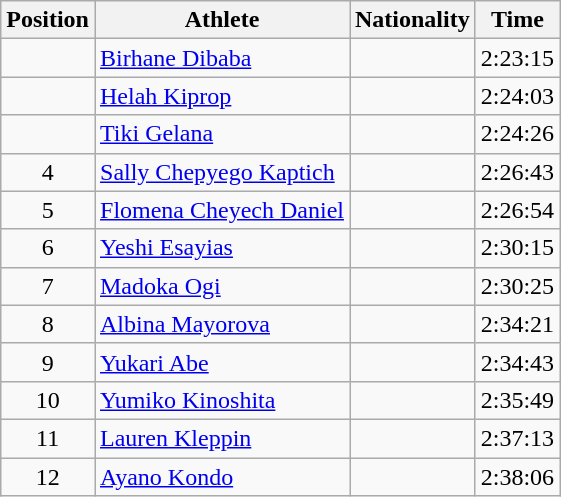<table class="wikitable sortable">
<tr>
<th>Position</th>
<th>Athlete</th>
<th>Nationality</th>
<th>Time</th>
</tr>
<tr>
<td align=center></td>
<td><a href='#'>Birhane Dibaba</a></td>
<td></td>
<td>2:23:15</td>
</tr>
<tr>
<td align=center></td>
<td><a href='#'>Helah Kiprop</a></td>
<td></td>
<td>2:24:03</td>
</tr>
<tr>
<td align=center></td>
<td><a href='#'>Tiki Gelana</a></td>
<td></td>
<td>2:24:26</td>
</tr>
<tr>
<td align=center>4</td>
<td><a href='#'>Sally Chepyego Kaptich</a></td>
<td></td>
<td>2:26:43</td>
</tr>
<tr>
<td align=center>5</td>
<td><a href='#'>Flomena Cheyech Daniel</a></td>
<td></td>
<td>2:26:54</td>
</tr>
<tr>
<td align=center>6</td>
<td><a href='#'>Yeshi Esayias</a></td>
<td></td>
<td>2:30:15</td>
</tr>
<tr>
<td align=center>7</td>
<td><a href='#'>Madoka Ogi</a></td>
<td></td>
<td>2:30:25</td>
</tr>
<tr>
<td align=center>8</td>
<td><a href='#'>Albina Mayorova</a></td>
<td></td>
<td>2:34:21</td>
</tr>
<tr>
<td align=center>9</td>
<td><a href='#'>Yukari Abe</a></td>
<td></td>
<td>2:34:43</td>
</tr>
<tr>
<td align=center>10</td>
<td><a href='#'>Yumiko Kinoshita</a></td>
<td></td>
<td>2:35:49</td>
</tr>
<tr>
<td align=center>11</td>
<td><a href='#'>Lauren Kleppin</a></td>
<td></td>
<td>2:37:13</td>
</tr>
<tr>
<td align=center>12</td>
<td><a href='#'>Ayano Kondo</a></td>
<td></td>
<td>2:38:06</td>
</tr>
</table>
